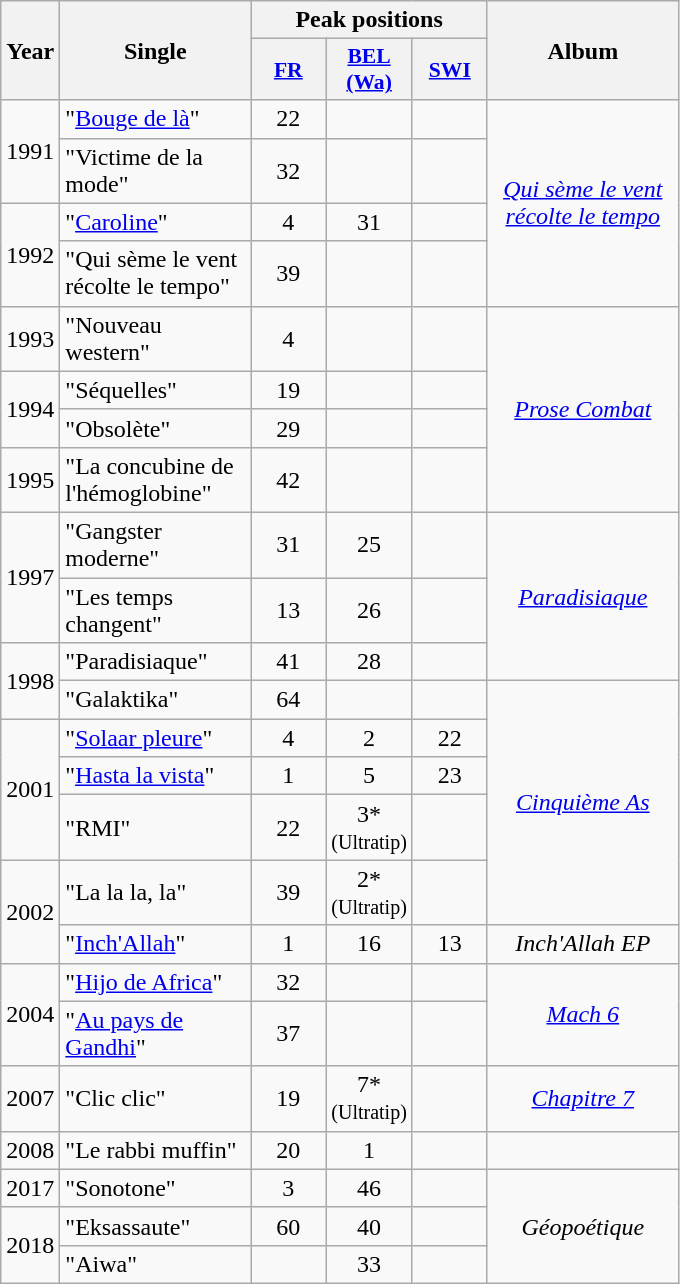<table class="wikitable">
<tr>
<th align="center" rowspan="2" width="10">Year</th>
<th align="center" rowspan="2" width="120">Single</th>
<th align="center" colspan="3" width="20">Peak positions</th>
<th align="center" rowspan="2" width="120">Album</th>
</tr>
<tr>
<th scope="col" style="width:3em;font-size:90%;"><a href='#'>FR</a><br></th>
<th scope="col" style="width:3em;font-size:90%;"><a href='#'>BEL <br>(Wa)</a><br></th>
<th scope="col" style="width:3em;font-size:90%;"><a href='#'>SWI</a><br></th>
</tr>
<tr>
<td style="text-align:center;" rowspan=2>1991</td>
<td>"<a href='#'>Bouge de là</a>"</td>
<td style="text-align:center;">22</td>
<td style="text-align:center;"></td>
<td style="text-align:center;"></td>
<td style="text-align:center;" rowspan=4><em><a href='#'>Qui sème le vent récolte le tempo</a></em></td>
</tr>
<tr>
<td>"Victime de la mode"</td>
<td style="text-align:center;">32</td>
<td style="text-align:center;"></td>
<td style="text-align:center;"></td>
</tr>
<tr>
<td style="text-align:center;" rowspan=2>1992</td>
<td>"<a href='#'>Caroline</a>"</td>
<td style="text-align:center;">4</td>
<td style="text-align:center;">31</td>
<td style="text-align:center;"></td>
</tr>
<tr>
<td>"Qui sème le vent récolte le tempo"</td>
<td style="text-align:center;">39</td>
<td style="text-align:center;"></td>
<td style="text-align:center;"></td>
</tr>
<tr>
<td style="text-align:center;" rowspan=1>1993</td>
<td>"Nouveau western"</td>
<td style="text-align:center;">4</td>
<td style="text-align:center;"></td>
<td style="text-align:center;"></td>
<td style="text-align:center;" rowspan=4><em><a href='#'>Prose Combat</a></em></td>
</tr>
<tr>
<td style="text-align:center;" rowspan=2>1994</td>
<td>"Séquelles"</td>
<td style="text-align:center;">19</td>
<td style="text-align:center;"></td>
<td style="text-align:center;"></td>
</tr>
<tr>
<td>"Obsolète"</td>
<td style="text-align:center;">29</td>
<td style="text-align:center;"></td>
<td style="text-align:center;"></td>
</tr>
<tr>
<td style="text-align:center;" rowspan=1>1995</td>
<td>"La concubine de l'hémoglobine"</td>
<td style="text-align:center;">42</td>
<td style="text-align:center;"></td>
<td style="text-align:center;"></td>
</tr>
<tr>
<td style="text-align:center;" rowspan=2>1997</td>
<td>"Gangster moderne"</td>
<td style="text-align:center;">31</td>
<td style="text-align:center;">25</td>
<td style="text-align:center;"></td>
<td style="text-align:center;" rowspan=3><em><a href='#'>Paradisiaque</a></em></td>
</tr>
<tr>
<td>"Les temps changent"</td>
<td style="text-align:center;">13</td>
<td style="text-align:center;">26</td>
<td style="text-align:center;"></td>
</tr>
<tr>
<td style="text-align:center;" rowspan=2>1998</td>
<td>"Paradisiaque"</td>
<td style="text-align:center;">41</td>
<td style="text-align:center;">28</td>
<td style="text-align:center;"></td>
</tr>
<tr>
<td>"Galaktika"</td>
<td style="text-align:center;">64</td>
<td style="text-align:center;"></td>
<td style="text-align:center;"></td>
<td style="text-align:center;" rowspan=5><em><a href='#'>Cinquième As</a></em></td>
</tr>
<tr>
<td style="text-align:center;" rowspan=3>2001</td>
<td>"<a href='#'>Solaar pleure</a>"</td>
<td style="text-align:center;">4</td>
<td style="text-align:center;">2</td>
<td style="text-align:center;">22</td>
</tr>
<tr>
<td>"<a href='#'>Hasta la vista</a>"</td>
<td style="text-align:center;">1</td>
<td style="text-align:center;">5</td>
<td style="text-align:center;">23</td>
</tr>
<tr>
<td>"RMI"</td>
<td style="text-align:center;">22</td>
<td style="text-align:center;">3*<br><small>(Ultratip)</small></td>
<td style="text-align:center;"></td>
</tr>
<tr>
<td style="text-align:center;" rowspan=2>2002</td>
<td>"La la la, la"</td>
<td style="text-align:center;">39</td>
<td style="text-align:center;">2*<br><small>(Ultratip)</small></td>
<td style="text-align:center;"></td>
</tr>
<tr>
<td>"<a href='#'>Inch'Allah</a>"</td>
<td style="text-align:center;">1</td>
<td style="text-align:center;">16</td>
<td style="text-align:center;">13</td>
<td style="text-align:center;"><em>Inch'Allah EP</em></td>
</tr>
<tr>
<td style="text-align:center;" rowspan=2>2004</td>
<td>"<a href='#'>Hijo de Africa</a>"</td>
<td style="text-align:center;">32</td>
<td style="text-align:center;"></td>
<td style="text-align:center;"></td>
<td style="text-align:center;" rowspan=2><em><a href='#'>Mach 6</a></em></td>
</tr>
<tr>
<td>"<a href='#'>Au pays de Gandhi</a>"</td>
<td style="text-align:center;">37</td>
<td style="text-align:center;"></td>
<td style="text-align:center;"></td>
</tr>
<tr>
<td style="text-align:center;">2007</td>
<td>"Clic clic"</td>
<td style="text-align:center;">19</td>
<td style="text-align:center;">7*<br><small>(Ultratip)</small></td>
<td style="text-align:center;"></td>
<td style="text-align:center;"><em><a href='#'>Chapitre 7</a></em></td>
</tr>
<tr>
<td style="text-align:center;">2008</td>
<td>"Le rabbi muffin"</td>
<td style="text-align:center;">20</td>
<td style="text-align:center;">1</td>
<td style="text-align:center;"></td>
<td style="text-align:center;"></td>
</tr>
<tr>
<td style="text-align:center;">2017</td>
<td>"Sonotone"</td>
<td style="text-align:center;">3<br></td>
<td style="text-align:center;">46</td>
<td style="text-align:center;"></td>
<td style="text-align:center;" rowspan="3"><em>Géopoétique</em></td>
</tr>
<tr>
<td style="text-align:center;" rowspan="2">2018</td>
<td>"Eksassaute"</td>
<td style="text-align:center;">60</td>
<td style="text-align:center;">40</td>
<td style="text-align:center;"></td>
</tr>
<tr>
<td>"Aiwa"</td>
<td style="text-align:center;"></td>
<td style="text-align:center;">33</td>
<td style="text-align:center;"></td>
</tr>
</table>
